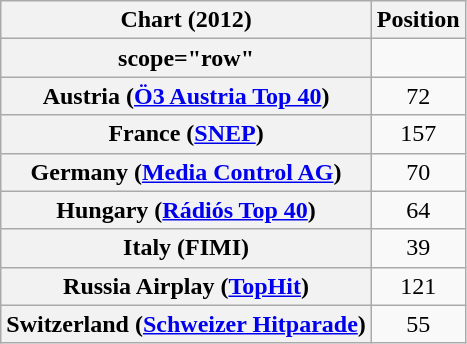<table class="wikitable plainrowheaders sortable" style="text-align:center;">
<tr>
<th scope="col">Chart (2012)</th>
<th scope="col">Position</th>
</tr>
<tr>
<th>scope="row" </th>
</tr>
<tr>
<th scope="row">Austria (<a href='#'>Ö3 Austria Top 40</a>)</th>
<td>72</td>
</tr>
<tr>
<th scope="row">France (<a href='#'>SNEP</a>)</th>
<td>157</td>
</tr>
<tr>
<th scope="row">Germany (<a href='#'>Media Control AG</a>)</th>
<td>70</td>
</tr>
<tr>
<th scope="row">Hungary (<a href='#'>Rádiós Top 40</a>)</th>
<td>64</td>
</tr>
<tr>
<th scope="row">Italy (FIMI)</th>
<td>39</td>
</tr>
<tr>
<th scope="row">Russia Airplay (<a href='#'>TopHit</a>)</th>
<td>121</td>
</tr>
<tr>
<th scope="row">Switzerland (<a href='#'>Schweizer Hitparade</a>)</th>
<td>55</td>
</tr>
</table>
